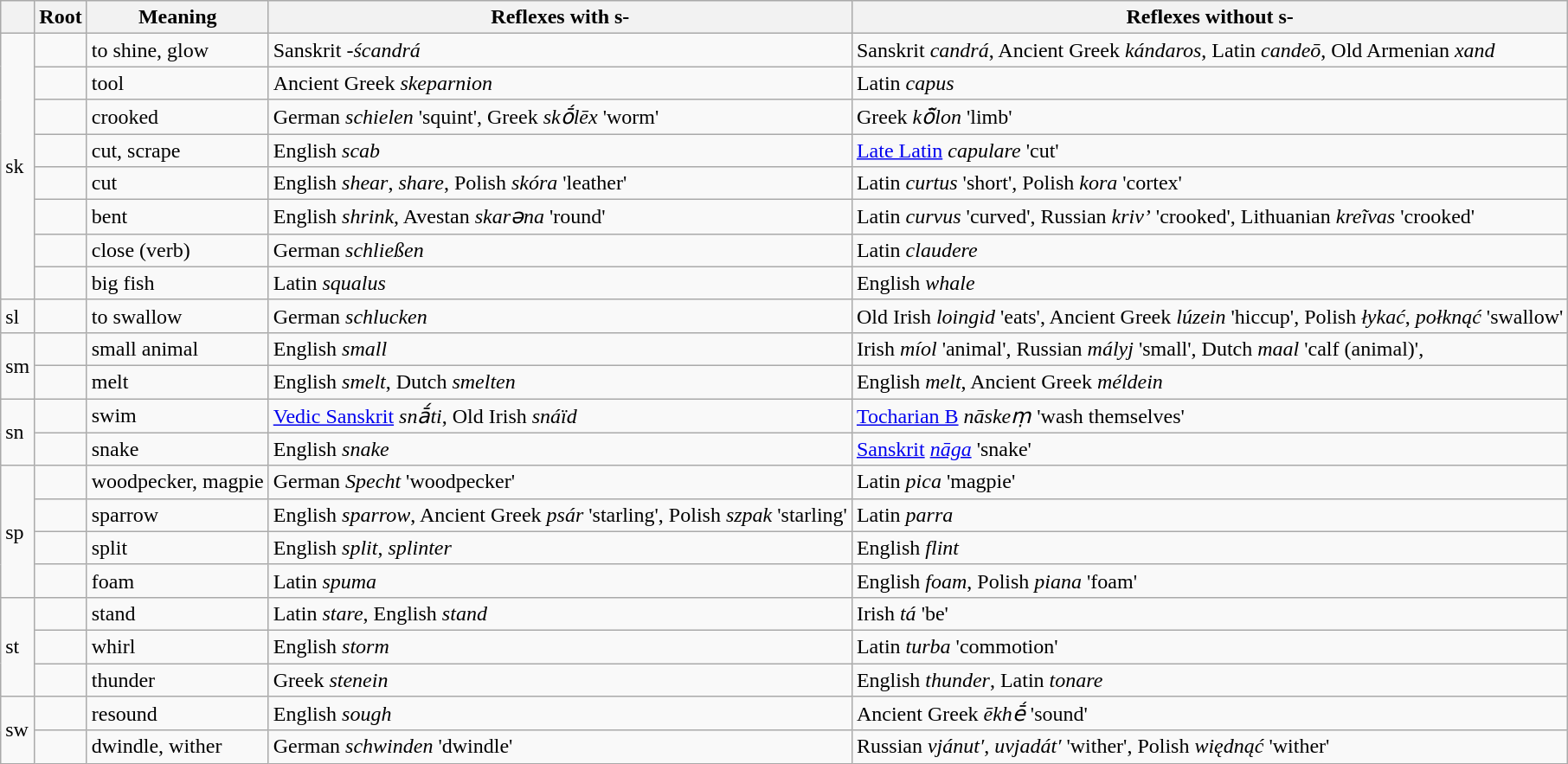<table class="wikitable">
<tr>
<th></th>
<th>Root</th>
<th>Meaning</th>
<th>Reflexes with s-</th>
<th>Reflexes without s-</th>
</tr>
<tr>
<td rowspan="8">sk</td>
<td></td>
<td>to shine, glow</td>
<td>Sanskrit <em>-ścandrá</em></td>
<td>Sanskrit <em>candrá</em>, Ancient Greek <em>kándaros</em>, Latin <em>candeō</em>, Old Armenian <em>xand</em></td>
</tr>
<tr>
<td></td>
<td>tool</td>
<td>Ancient Greek <em>skeparnion</em></td>
<td>Latin <em>capus</em></td>
</tr>
<tr>
<td></td>
<td>crooked</td>
<td>German <em>schielen</em> 'squint', Greek <em>skṓlēx</em> 'worm'</td>
<td>Greek <em>kō̃lon</em> 'limb'</td>
</tr>
<tr>
<td></td>
<td>cut, scrape</td>
<td>English <em>scab</em></td>
<td><a href='#'>Late Latin</a> <em>capulare</em> 'cut'</td>
</tr>
<tr>
<td></td>
<td>cut</td>
<td>English <em>shear</em>, <em>share</em>, Polish <em>skóra</em> 'leather'</td>
<td>Latin <em>curtus</em> 'short', Polish <em>kora</em> 'cortex'</td>
</tr>
<tr>
<td></td>
<td>bent</td>
<td>English <em>shrink</em>, Avestan <em>skarəna</em> 'round'</td>
<td>Latin <em>curvus</em> 'curved', Russian <em>kriv’</em> 'crooked', Lithuanian <em>kreĩvas</em> 'crooked'</td>
</tr>
<tr>
<td></td>
<td>close (verb)</td>
<td>German <em>schließen</em></td>
<td>Latin <em>claudere</em></td>
</tr>
<tr>
<td></td>
<td>big fish</td>
<td>Latin <em>squalus</em></td>
<td>English <em>whale</em></td>
</tr>
<tr>
<td>sl</td>
<td></td>
<td>to swallow</td>
<td>German <em>schlucken</em></td>
<td>Old Irish <em>loingid</em> 'eats', Ancient Greek <em>lúzein</em> 'hiccup', Polish <em>łykać</em>, <em>połknąć</em> 'swallow'</td>
</tr>
<tr>
<td rowspan="2">sm</td>
<td></td>
<td>small animal</td>
<td>English <em>small</em></td>
<td>Irish <em>míol</em> 'animal', Russian <em>mályj</em> 'small', Dutch <em>maal</em> 'calf (animal)',</td>
</tr>
<tr>
<td></td>
<td>melt</td>
<td>English <em>smelt</em>, Dutch <em>smelten</em></td>
<td>English <em>melt</em>, Ancient Greek <em>méldein</em></td>
</tr>
<tr>
<td rowspan="2">sn</td>
<td></td>
<td>swim</td>
<td><a href='#'>Vedic Sanskrit</a> <em>snā́ti</em>, Old Irish <em>snáïd</em></td>
<td><a href='#'>Tocharian B</a> <em>nāskeṃ</em> 'wash themselves'</td>
</tr>
<tr>
<td></td>
<td>snake</td>
<td>English <em>snake</em></td>
<td><a href='#'>Sanskrit</a> <em><a href='#'>nāga</a></em> 'snake'</td>
</tr>
<tr>
<td rowspan="4">sp</td>
<td></td>
<td>woodpecker, magpie</td>
<td>German <em>Specht</em> 'woodpecker'</td>
<td>Latin <em>pica</em> 'magpie'</td>
</tr>
<tr>
<td></td>
<td>sparrow</td>
<td>English <em>sparrow</em>, Ancient Greek <em>psár</em> 'starling', Polish <em>szpak</em> 'starling'</td>
<td>Latin <em>parra</em></td>
</tr>
<tr>
<td></td>
<td>split</td>
<td>English <em>split</em>, <em>splinter</em></td>
<td>English <em>flint</em></td>
</tr>
<tr>
<td></td>
<td>foam</td>
<td>Latin <em>spuma</em></td>
<td>English <em>foam</em>, Polish <em>piana</em> 'foam'</td>
</tr>
<tr>
<td rowspan="3">st</td>
<td></td>
<td>stand</td>
<td>Latin <em>stare</em>, English <em>stand</em></td>
<td>Irish <em>tá</em> 'be'</td>
</tr>
<tr>
<td></td>
<td>whirl</td>
<td>English <em>storm</em></td>
<td>Latin <em>turba</em> 'commotion'</td>
</tr>
<tr>
<td></td>
<td>thunder</td>
<td>Greek <em>stenein</em></td>
<td>English <em>thunder</em>, Latin <em>tonare</em></td>
</tr>
<tr>
<td rowspan="2">sw</td>
<td></td>
<td>resound</td>
<td>English <em>sough</em></td>
<td>Ancient Greek <em>ēkhḗ</em> 'sound'</td>
</tr>
<tr>
<td></td>
<td>dwindle, wither</td>
<td>German <em>schwinden</em> 'dwindle'</td>
<td>Russian <em>vjánut′</em>, <em>uvjadát′</em> 'wither', Polish <em>więdnąć</em> 'wither'</td>
</tr>
</table>
